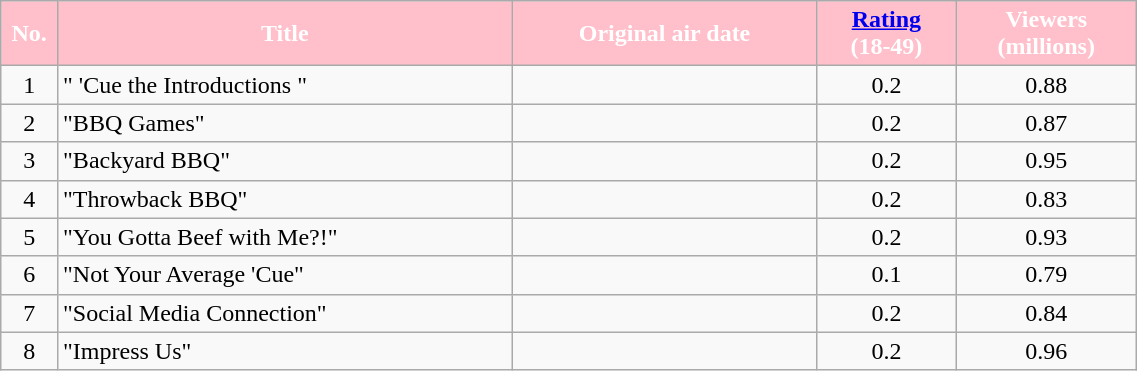<table class="wikitable plainrowheaders" style="width:60%;">
<tr>
<th style="background-color: #ffc0cb; color: #FFFFFF;" width=5%>No.</th>
<th style="background-color: #ffc0cb; color: #FFFFFF;" width=40%>Title</th>
<th style="background-color: #ffc0cb; color: #FFFFFF;">Original air date</th>
<th style="background-color: #ffc0cb; color: #FFFFFF;"><a href='#'>Rating</a><br>(18-49)</th>
<th style="background-color: #ffc0cb; color: #FFFFFF;">Viewers<br>(millions)</th>
</tr>
<tr>
<td align=center>1</td>
<td>" 'Cue the Introductions "</td>
<td align=center></td>
<td align=center>0.2</td>
<td align=center>0.88</td>
</tr>
<tr>
<td align=center>2</td>
<td>"BBQ Games"</td>
<td align=center></td>
<td align=center>0.2</td>
<td align=center>0.87</td>
</tr>
<tr>
<td align=center>3</td>
<td>"Backyard BBQ"</td>
<td align=center></td>
<td align=center>0.2</td>
<td align=center>0.95</td>
</tr>
<tr>
<td align=center>4</td>
<td>"Throwback BBQ"</td>
<td align=center></td>
<td align=center>0.2</td>
<td align=center>0.83</td>
</tr>
<tr>
<td align=center>5</td>
<td>"You Gotta Beef with Me?!"</td>
<td align=center></td>
<td align=center>0.2</td>
<td align=center>0.93</td>
</tr>
<tr>
<td align=center>6</td>
<td>"Not Your Average 'Cue"</td>
<td align=center></td>
<td align=center>0.1</td>
<td align=center>0.79</td>
</tr>
<tr>
<td align=center>7</td>
<td>"Social Media Connection"</td>
<td align=center></td>
<td align=center>0.2</td>
<td align=center>0.84</td>
</tr>
<tr>
<td align=center>8</td>
<td>"Impress Us"</td>
<td align=center></td>
<td align=center>0.2</td>
<td align=center>0.96</td>
</tr>
</table>
